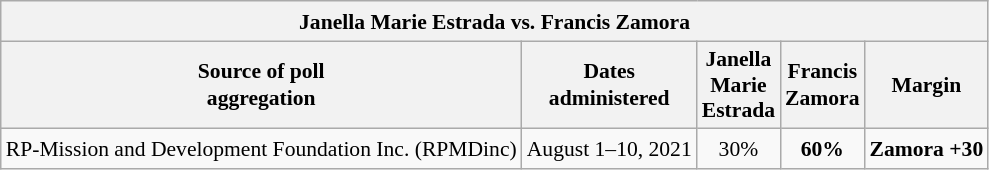<table class="wikitable sortable nowrap" style="text-align:center;font-size:90%;line-height:20px">
<tr>
<th colspan="9">Janella Marie Estrada vs. Francis Zamora</th>
</tr>
<tr style=line-height:1.2>
<th>Source of poll<br>aggregation</th>
<th>Dates<br>administered</th>
<th>Janella<br>Marie<br>Estrada</th>
<th>Francis<br>Zamora</th>
<th>Margin</th>
</tr>
<tr>
<td>RP-Mission and Development Foundation Inc. (RPMDinc)</td>
<td>August 1–10, 2021</td>
<td>30%</td>
<td><strong>60%</strong></td>
<td><strong>Zamora +30</strong></td>
</tr>
</table>
